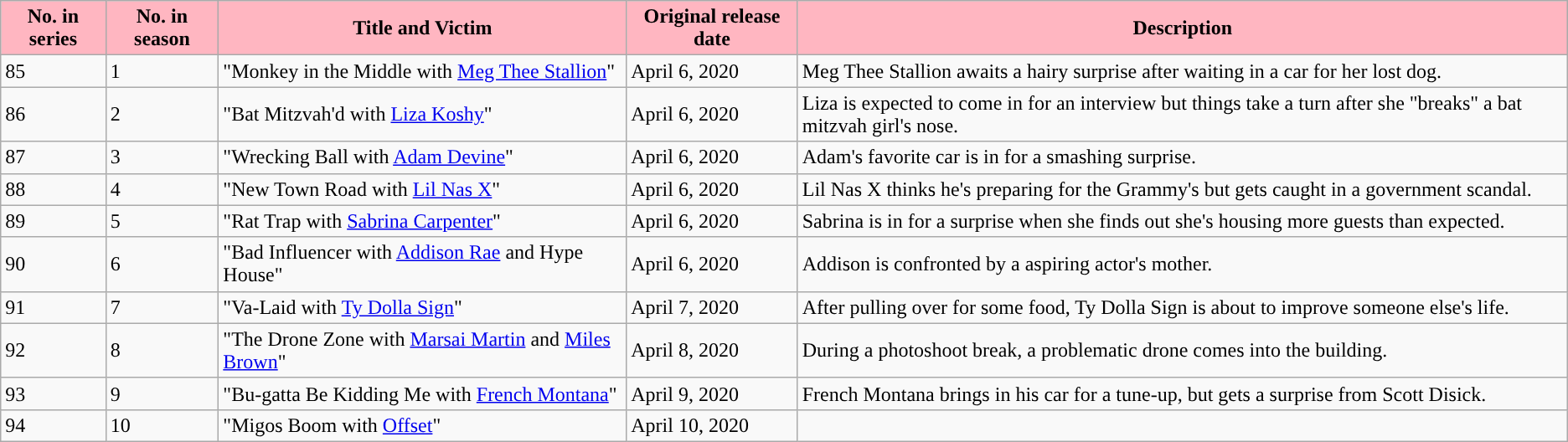<table class="wikitable">
<tr>
<th style="background:#FFB6C1;">No. in series</th>
<th style="background:#FFB6C1;">No. in season</th>
<th style="background:#FFB6C1;">Title and Victim</th>
<th style="background:#FFB6C1;">Original release date</th>
<th style="background:#FFB6C1;">Description</th>
</tr>
<tr>
<td>85</td>
<td>1</td>
<td>"Monkey in the Middle with <a href='#'>Meg Thee Stallion</a>"</td>
<td>April 6, 2020</td>
<td>Meg Thee Stallion awaits a hairy surprise after waiting in a car for her lost dog.</td>
</tr>
<tr>
<td>86</td>
<td>2</td>
<td>"Bat Mitzvah'd with <a href='#'>Liza Koshy</a>"</td>
<td>April 6, 2020</td>
<td>Liza is expected to come in for an interview but things take a turn after she "breaks" a bat mitzvah girl's nose.</td>
</tr>
<tr>
<td>87</td>
<td>3</td>
<td>"Wrecking Ball with <a href='#'>Adam Devine</a>"</td>
<td>April 6, 2020</td>
<td>Adam's favorite car is in for a smashing surprise.</td>
</tr>
<tr>
<td>88</td>
<td>4</td>
<td>"New Town Road with <a href='#'>Lil Nas X</a>"</td>
<td>April 6, 2020</td>
<td>Lil Nas X thinks he's preparing for the Grammy's but gets caught in a government scandal.</td>
</tr>
<tr>
<td>89</td>
<td>5</td>
<td>"Rat Trap with <a href='#'>Sabrina Carpenter</a>"</td>
<td>April 6, 2020</td>
<td>Sabrina is in for a surprise when she finds out she's housing more guests than expected.</td>
</tr>
<tr>
<td>90</td>
<td>6</td>
<td>"Bad Influencer with <a href='#'>Addison Rae</a> and Hype House"</td>
<td>April 6, 2020</td>
<td>Addison is confronted by a aspiring actor's mother.</td>
</tr>
<tr>
<td>91</td>
<td>7</td>
<td>"Va-Laid with <a href='#'>Ty Dolla Sign</a>"</td>
<td>April 7, 2020</td>
<td>After pulling over for some food, Ty Dolla Sign is about to improve someone else's life.</td>
</tr>
<tr>
<td>92</td>
<td>8</td>
<td>"The Drone Zone with <a href='#'>Marsai Martin</a> and <a href='#'>Miles Brown</a>"</td>
<td>April 8, 2020</td>
<td>During a photoshoot break, a problematic drone comes into the building.</td>
</tr>
<tr>
<td>93</td>
<td>9</td>
<td>"Bu-gatta Be Kidding Me with <a href='#'>French Montana</a>"</td>
<td>April 9, 2020</td>
<td>French Montana brings in his car for a tune-up, but gets a surprise from Scott Disick.</td>
</tr>
<tr>
<td>94</td>
<td>10</td>
<td>"Migos Boom with <a href='#'>Offset</a>"</td>
<td>April 10, 2020</td>
<td></td>
</tr>
</table>
